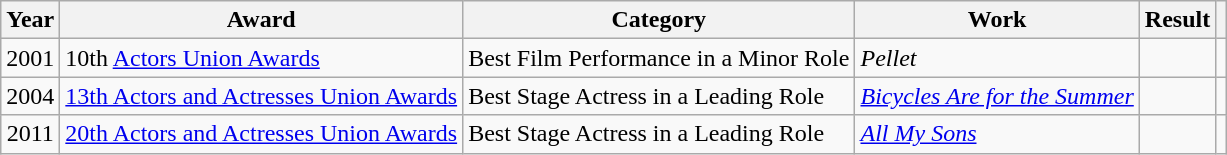<table class="wikitable sortable plainrowheaders">
<tr>
<th>Year</th>
<th>Award</th>
<th>Category</th>
<th>Work</th>
<th>Result</th>
<th scope="col" class="unsortable"></th>
</tr>
<tr>
<td align = "center">2001</td>
<td>10th <a href='#'>Actors Union Awards</a></td>
<td>Best Film Performance in a Minor Role</td>
<td><em>Pellet</em></td>
<td></td>
<td align = "center"></td>
</tr>
<tr>
<td align = "center">2004</td>
<td><a href='#'>13th Actors and Actresses Union Awards</a></td>
<td>Best Stage Actress in a Leading Role</td>
<td><em><a href='#'>Bicycles Are for the Summer</a></em></td>
<td></td>
<td align = "center"></td>
</tr>
<tr>
<td align = "center">2011</td>
<td><a href='#'>20th Actors and Actresses Union Awards</a></td>
<td>Best Stage Actress in a Leading Role</td>
<td><em><a href='#'>All My Sons</a></em></td>
<td></td>
<td align = "center"></td>
</tr>
</table>
